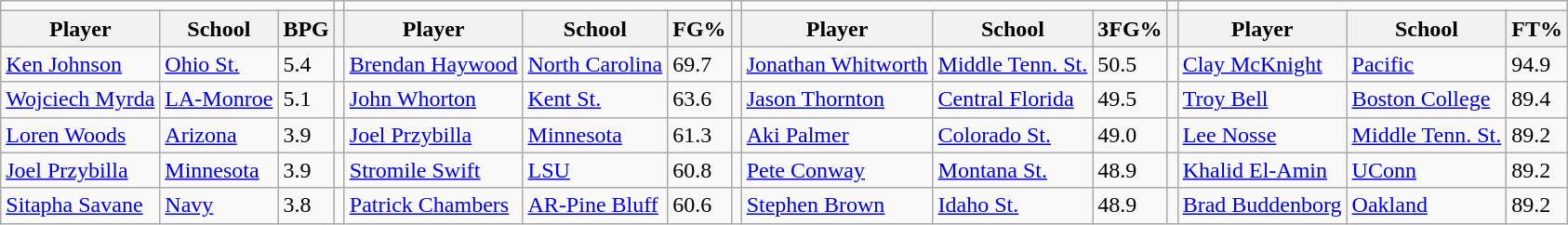<table class="wikitable" style="text-align: left;">
<tr>
<td colspan=3></td>
<td></td>
<td colspan=3></td>
<td></td>
<td colspan=3></td>
<td></td>
<td colspan=3></td>
</tr>
<tr>
<th>Player</th>
<th>School</th>
<th>BPG</th>
<th></th>
<th>Player</th>
<th>School</th>
<th>FG%</th>
<th></th>
<th>Player</th>
<th>School</th>
<th>3FG%</th>
<th></th>
<th>Player</th>
<th>School</th>
<th>FT%</th>
</tr>
<tr>
<td style="text-align:left;"><a href='#'>Ken Johnson</a></td>
<td><a href='#'>Ohio St.</a></td>
<td>5.4</td>
<td></td>
<td><a href='#'>Brendan Haywood</a></td>
<td><a href='#'>North Carolina</a></td>
<td>69.7</td>
<td></td>
<td><a href='#'>Jonathan Whitworth</a></td>
<td><a href='#'>Middle Tenn. St.</a></td>
<td>50.5</td>
<td></td>
<td><a href='#'>Clay McKnight</a></td>
<td><a href='#'>Pacific</a></td>
<td>94.9</td>
</tr>
<tr>
<td style="text-align:left;"><a href='#'>Wojciech Myrda</a></td>
<td><a href='#'>LA-Monroe</a></td>
<td>5.1</td>
<td></td>
<td><a href='#'>John Whorton</a></td>
<td><a href='#'>Kent St.</a></td>
<td>63.6</td>
<td></td>
<td><a href='#'>Jason Thornton</a></td>
<td><a href='#'>Central Florida</a></td>
<td>49.5</td>
<td></td>
<td><a href='#'>Troy Bell</a></td>
<td><a href='#'>Boston College</a></td>
<td>89.4</td>
</tr>
<tr>
<td style="text-align:left;"><a href='#'>Loren Woods</a></td>
<td><a href='#'>Arizona</a></td>
<td>3.9</td>
<td></td>
<td><a href='#'>Joel Przybilla</a></td>
<td><a href='#'>Minnesota</a></td>
<td>61.3</td>
<td></td>
<td><a href='#'>Aki Palmer</a></td>
<td><a href='#'>Colorado St.</a></td>
<td>49.0</td>
<td></td>
<td><a href='#'>Lee Nosse</a></td>
<td><a href='#'>Middle Tenn. St.</a></td>
<td>89.2</td>
</tr>
<tr>
<td style="text-align:left;"><a href='#'>Joel Przybilla</a></td>
<td><a href='#'>Minnesota</a></td>
<td>3.9</td>
<td></td>
<td><a href='#'>Stromile Swift</a></td>
<td><a href='#'>LSU</a></td>
<td>60.8</td>
<td></td>
<td><a href='#'>Pete Conway</a></td>
<td><a href='#'>Montana St.</a></td>
<td>48.9</td>
<td></td>
<td><a href='#'>Khalid El-Amin</a></td>
<td><a href='#'>UConn</a></td>
<td>89.2</td>
</tr>
<tr>
<td style="text-align:left;"><a href='#'>Sitapha Savane</a></td>
<td><a href='#'>Navy</a></td>
<td>3.8</td>
<td></td>
<td><a href='#'>Patrick Chambers</a></td>
<td><a href='#'>AR-Pine Bluff</a></td>
<td>60.6</td>
<td></td>
<td><a href='#'>Stephen Brown</a></td>
<td><a href='#'>Idaho St.</a></td>
<td>48.9</td>
<td></td>
<td><a href='#'>Brad Buddenborg</a></td>
<td><a href='#'>Oakland</a></td>
<td>89.2</td>
</tr>
</table>
